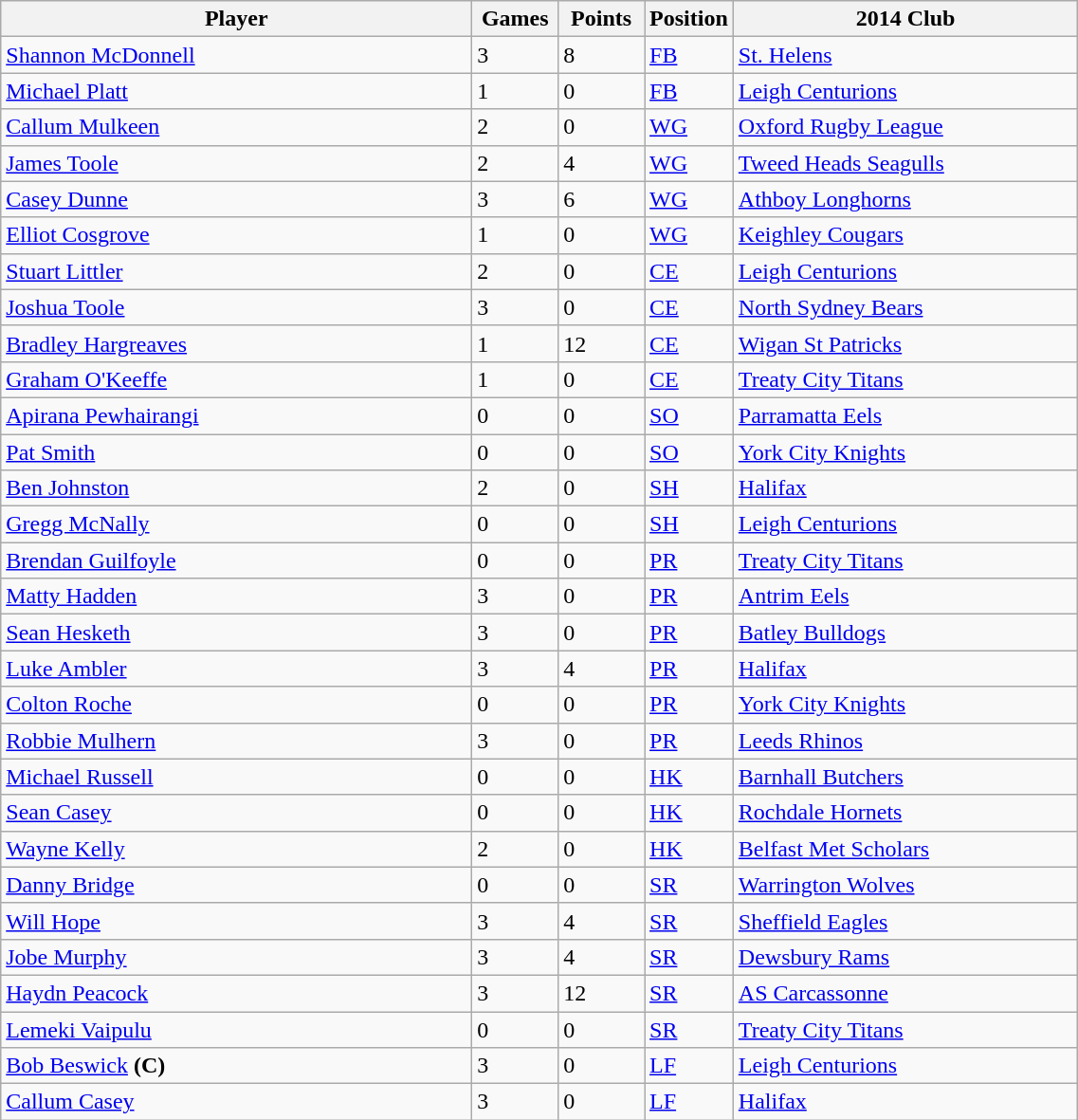<table class="wikitable" style="width:60%;text-align:left">
<tr bgcolor=#FFFFFF>
<th !width=22%>Player</th>
<th width=8%>Games</th>
<th width=8%>Points</th>
<th width=8%>Position</th>
<th width=32%>2014 Club</th>
</tr>
<tr>
<td><a href='#'>Shannon McDonnell</a></td>
<td>3</td>
<td>8</td>
<td><a href='#'>FB</a></td>
<td> <a href='#'>St. Helens</a></td>
</tr>
<tr>
<td><a href='#'>Michael Platt</a></td>
<td>1</td>
<td>0</td>
<td><a href='#'>FB</a></td>
<td> <a href='#'>Leigh Centurions</a></td>
</tr>
<tr>
<td><a href='#'>Callum Mulkeen</a></td>
<td>2</td>
<td>0</td>
<td><a href='#'>WG</a></td>
<td> <a href='#'>Oxford Rugby League</a></td>
</tr>
<tr>
<td><a href='#'>James Toole</a></td>
<td>2</td>
<td>4</td>
<td><a href='#'>WG</a></td>
<td> <a href='#'>Tweed Heads Seagulls</a></td>
</tr>
<tr>
<td><a href='#'>Casey Dunne</a></td>
<td>3</td>
<td>6</td>
<td><a href='#'>WG</a></td>
<td> <a href='#'>Athboy Longhorns</a></td>
</tr>
<tr>
<td><a href='#'>Elliot Cosgrove</a></td>
<td>1</td>
<td>0</td>
<td><a href='#'>WG</a></td>
<td> <a href='#'>Keighley Cougars</a></td>
</tr>
<tr>
<td><a href='#'>Stuart Littler</a></td>
<td>2</td>
<td>0</td>
<td><a href='#'>CE</a></td>
<td> <a href='#'>Leigh Centurions</a></td>
</tr>
<tr>
<td><a href='#'>Joshua Toole</a></td>
<td>3</td>
<td>0</td>
<td><a href='#'>CE</a></td>
<td> <a href='#'>North Sydney Bears</a></td>
</tr>
<tr>
<td><a href='#'>Bradley Hargreaves</a></td>
<td>1</td>
<td>12</td>
<td><a href='#'>CE</a></td>
<td> <a href='#'>Wigan St Patricks</a></td>
</tr>
<tr>
<td><a href='#'>Graham O'Keeffe</a></td>
<td>1</td>
<td>0</td>
<td><a href='#'>CE</a></td>
<td> <a href='#'>Treaty City Titans</a></td>
</tr>
<tr>
<td><a href='#'>Apirana Pewhairangi</a></td>
<td>0</td>
<td>0</td>
<td><a href='#'>SO</a></td>
<td> <a href='#'>Parramatta Eels</a></td>
</tr>
<tr>
<td><a href='#'>Pat Smith</a></td>
<td>0</td>
<td>0</td>
<td><a href='#'>SO</a></td>
<td> <a href='#'>York City Knights</a></td>
</tr>
<tr>
<td><a href='#'>Ben Johnston</a></td>
<td>2</td>
<td>0</td>
<td><a href='#'>SH</a></td>
<td> <a href='#'>Halifax</a></td>
</tr>
<tr>
<td><a href='#'>Gregg McNally</a></td>
<td>0</td>
<td>0</td>
<td><a href='#'>SH</a></td>
<td> <a href='#'>Leigh Centurions</a></td>
</tr>
<tr>
<td><a href='#'>Brendan Guilfoyle</a></td>
<td>0</td>
<td>0</td>
<td><a href='#'>PR</a></td>
<td> <a href='#'>Treaty City Titans</a></td>
</tr>
<tr>
<td><a href='#'>Matty Hadden</a></td>
<td>3</td>
<td>0</td>
<td><a href='#'>PR</a></td>
<td> <a href='#'>Antrim Eels</a></td>
</tr>
<tr>
<td><a href='#'>Sean Hesketh</a></td>
<td>3</td>
<td>0</td>
<td><a href='#'>PR</a></td>
<td> <a href='#'>Batley Bulldogs</a></td>
</tr>
<tr>
<td><a href='#'>Luke Ambler</a></td>
<td>3</td>
<td>4</td>
<td><a href='#'>PR</a></td>
<td> <a href='#'>Halifax</a></td>
</tr>
<tr>
<td><a href='#'>Colton Roche</a></td>
<td>0</td>
<td>0</td>
<td><a href='#'>PR</a></td>
<td> <a href='#'>York City Knights</a></td>
</tr>
<tr>
<td><a href='#'>Robbie Mulhern</a></td>
<td>3</td>
<td>0</td>
<td><a href='#'>PR</a></td>
<td> <a href='#'>Leeds Rhinos</a></td>
</tr>
<tr>
<td><a href='#'>Michael Russell</a></td>
<td>0</td>
<td>0</td>
<td><a href='#'>HK</a></td>
<td> <a href='#'>Barnhall Butchers</a></td>
</tr>
<tr>
<td><a href='#'>Sean Casey</a></td>
<td>0</td>
<td>0</td>
<td><a href='#'>HK</a></td>
<td> <a href='#'>Rochdale Hornets</a></td>
</tr>
<tr>
<td><a href='#'>Wayne Kelly</a></td>
<td>2</td>
<td>0</td>
<td><a href='#'>HK</a></td>
<td> <a href='#'>Belfast Met Scholars</a></td>
</tr>
<tr>
<td><a href='#'>Danny Bridge</a></td>
<td>0</td>
<td>0</td>
<td><a href='#'>SR</a></td>
<td> <a href='#'>Warrington Wolves</a></td>
</tr>
<tr>
<td><a href='#'>Will Hope</a></td>
<td>3</td>
<td>4</td>
<td><a href='#'>SR</a></td>
<td> <a href='#'>Sheffield Eagles</a></td>
</tr>
<tr>
<td><a href='#'>Jobe Murphy</a></td>
<td>3</td>
<td>4</td>
<td><a href='#'>SR</a></td>
<td> <a href='#'>Dewsbury Rams</a></td>
</tr>
<tr>
<td><a href='#'>Haydn Peacock</a></td>
<td>3</td>
<td>12</td>
<td><a href='#'>SR</a></td>
<td> <a href='#'>AS Carcassonne</a></td>
</tr>
<tr>
<td><a href='#'>Lemeki Vaipulu</a></td>
<td>0</td>
<td>0</td>
<td><a href='#'>SR</a></td>
<td> <a href='#'>Treaty City Titans</a></td>
</tr>
<tr>
<td><a href='#'>Bob Beswick</a> <strong>(C)</strong></td>
<td>3</td>
<td>0</td>
<td><a href='#'>LF</a></td>
<td> <a href='#'>Leigh Centurions</a></td>
</tr>
<tr>
<td><a href='#'>Callum Casey</a></td>
<td>3</td>
<td>0</td>
<td><a href='#'>LF</a></td>
<td> <a href='#'>Halifax</a></td>
</tr>
</table>
